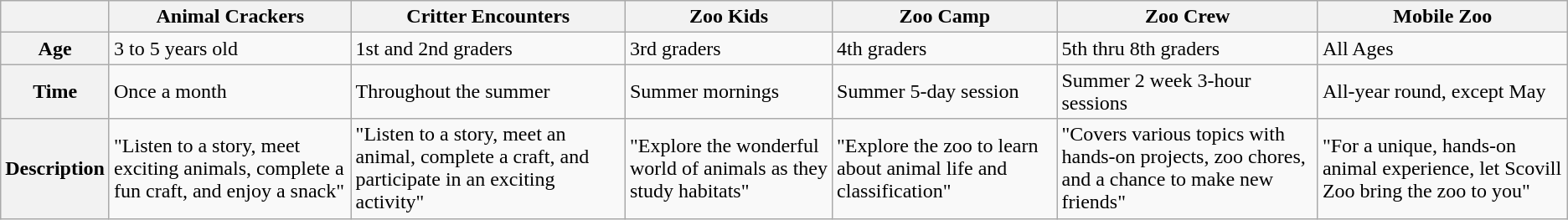<table class="wikitable">
<tr>
<th></th>
<th>Animal Crackers</th>
<th>Critter Encounters</th>
<th>Zoo Kids</th>
<th>Zoo Camp</th>
<th>Zoo Crew</th>
<th>Mobile Zoo</th>
</tr>
<tr>
<th>Age</th>
<td>3 to 5 years old</td>
<td>1st and 2nd graders</td>
<td>3rd graders</td>
<td>4th graders</td>
<td>5th thru 8th graders</td>
<td>All Ages</td>
</tr>
<tr>
<th>Time</th>
<td>Once a month</td>
<td>Throughout the summer</td>
<td>Summer mornings</td>
<td>Summer 5-day session</td>
<td>Summer 2 week 3-hour sessions</td>
<td>All-year round, except May</td>
</tr>
<tr>
<th>Description</th>
<td>"Listen to a story, meet exciting animals, complete a fun craft, and enjoy a snack"</td>
<td>"Listen to a story, meet an animal, complete a craft, and participate in an exciting activity"</td>
<td>"Explore the wonderful world of animals as they study habitats"</td>
<td>"Explore the zoo to learn about animal life and classification"</td>
<td>"Covers various topics with hands-on projects, zoo chores, and a chance to make new friends" </td>
<td>"For a unique, hands-on animal experience, let Scovill Zoo bring the zoo to you"</td>
</tr>
</table>
